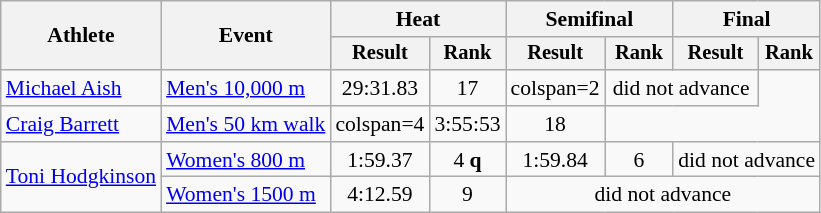<table class="wikitable" style="font-size:90%">
<tr>
<th rowspan="2">Athlete</th>
<th rowspan="2">Event</th>
<th colspan="2">Heat</th>
<th colspan="2">Semifinal</th>
<th colspan="2">Final</th>
</tr>
<tr style="font-size:95%">
<th>Result</th>
<th>Rank</th>
<th>Result</th>
<th>Rank</th>
<th>Result</th>
<th>Rank</th>
</tr>
<tr style="text-align:center;">
<td style="text-align:left;"><a href='#'>Michael Aish</a></td>
<td style="text-align:left;"><a href='#'>Men's 10,000 m</a></td>
<td>29:31.83</td>
<td>17</td>
<td>colspan=2 </td>
<td colspan=2>did not advance</td>
</tr>
<tr style="text-align:center;">
<td style="text-align:left;"><a href='#'>Craig Barrett</a></td>
<td style="text-align:left;"><a href='#'>Men's 50 km walk</a></td>
<td>colspan=4 </td>
<td>3:55:53</td>
<td>18</td>
</tr>
<tr style="text-align:center;">
<td style="text-align:left;" rowspan=2><a href='#'>Toni Hodgkinson</a></td>
<td style="text-align:left;"><a href='#'>Women's 800 m</a></td>
<td>1:59.37</td>
<td>4 <strong>q</strong></td>
<td>1:59.84</td>
<td>6</td>
<td colspan=2>did not advance</td>
</tr>
<tr style="text-align:center;">
<td style="text-align:left;"><a href='#'>Women's 1500 m</a></td>
<td>4:12.59</td>
<td>9</td>
<td colspan=4>did not advance</td>
</tr>
</table>
